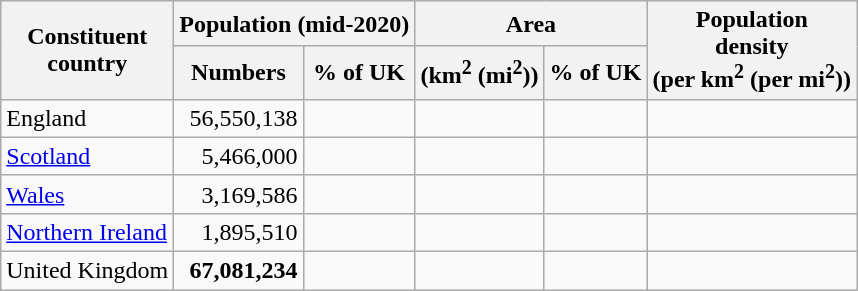<table class="wikitable sortable" style="text-align:right;">
<tr>
<th class="unsortable" rowspan=2>Constituent<br>country</th>
<th colspan=2>Population (mid-2020)</th>
<th colspan=2>Area</th>
<th data-sort-type="number" rowspan=2>Population <br>density <br>(per km<sup>2</sup> (per mi<sup>2</sup>))</th>
</tr>
<tr>
<th>Numbers</th>
<th class="unsortable">% of UK</th>
<th data-sort-type="number">(km<sup>2</sup> (mi<sup>2</sup>))</th>
<th>% of UK</th>
</tr>
<tr>
<td style="text-align:left;">England</td>
<td>56,550,138</td>
<td></td>
<td></td>
<td></td>
<td></td>
</tr>
<tr>
<td style="text-align:left;"><a href='#'>Scotland</a></td>
<td>5,466,000</td>
<td></td>
<td></td>
<td></td>
<td></td>
</tr>
<tr>
<td style="text-align:left;"><a href='#'>Wales</a></td>
<td>3,169,586</td>
<td></td>
<td></td>
<td></td>
<td></td>
</tr>
<tr>
<td style="text-align:left;"><a href='#'>Northern Ireland</a></td>
<td>1,895,510</td>
<td></td>
<td></td>
<td></td>
<td></td>
</tr>
<tr class="sortbottom">
<td style="text-align:left;">United Kingdom</td>
<td><strong>67,081,234</strong></td>
<td></td>
<td><strong></strong></td>
<td></td>
<td><strong></strong></td>
</tr>
</table>
